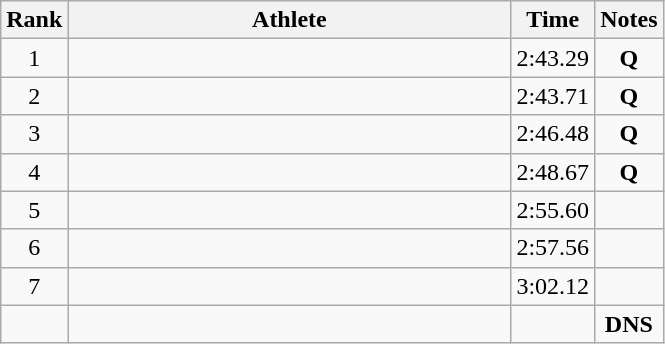<table class=wikitable>
<tr>
<th>Rank</th>
<th style=width:18em>Athlete</th>
<th>Time</th>
<th>Notes</th>
</tr>
<tr align=center>
<td>1</td>
<td align=left></td>
<td>2:43.29</td>
<td><strong>Q</strong></td>
</tr>
<tr align=center>
<td>2</td>
<td align=left></td>
<td>2:43.71</td>
<td><strong>Q</strong></td>
</tr>
<tr align=center>
<td>3</td>
<td align=left></td>
<td>2:46.48</td>
<td><strong>Q</strong></td>
</tr>
<tr align=center>
<td>4</td>
<td align=left></td>
<td>2:48.67</td>
<td><strong>Q</strong></td>
</tr>
<tr align=center>
<td>5</td>
<td align=left></td>
<td>2:55.60</td>
<td></td>
</tr>
<tr align=center>
<td>6</td>
<td align=left></td>
<td>2:57.56</td>
<td></td>
</tr>
<tr align=center>
<td>7</td>
<td align=left></td>
<td>3:02.12</td>
<td></td>
</tr>
<tr align=center>
<td></td>
<td align=left></td>
<td></td>
<td><strong>DNS</strong></td>
</tr>
</table>
